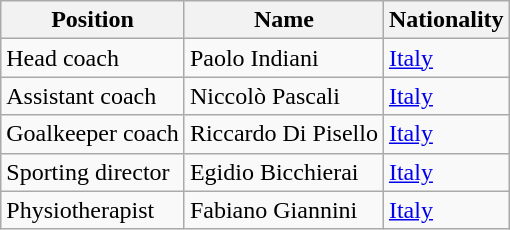<table class="wikitable">
<tr>
<th>Position</th>
<th>Name</th>
<th>Nationality</th>
</tr>
<tr>
<td>Head coach</td>
<td>Paolo Indiani</td>
<td> <a href='#'>Italy</a></td>
</tr>
<tr>
<td>Assistant coach</td>
<td>Niccolò Pascali</td>
<td> <a href='#'>Italy</a></td>
</tr>
<tr>
<td>Goalkeeper coach</td>
<td>Riccardo Di Pisello</td>
<td> <a href='#'>Italy</a></td>
</tr>
<tr>
<td>Sporting director</td>
<td>Egidio Bicchierai</td>
<td> <a href='#'>Italy</a></td>
</tr>
<tr>
<td>Physiotherapist</td>
<td>Fabiano Giannini</td>
<td> <a href='#'>Italy</a></td>
</tr>
</table>
